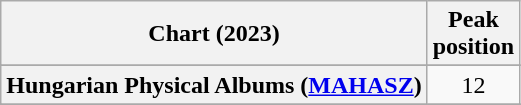<table class="wikitable sortable plainrowheaders" style="text-align:center;">
<tr>
<th scope="col">Chart (2023)</th>
<th scope="col">Peak<br>position</th>
</tr>
<tr>
</tr>
<tr>
</tr>
<tr>
</tr>
<tr>
</tr>
<tr>
<th scope="row">Hungarian Physical Albums (<a href='#'>MAHASZ</a>)</th>
<td>12</td>
</tr>
<tr>
</tr>
<tr>
</tr>
<tr>
</tr>
</table>
